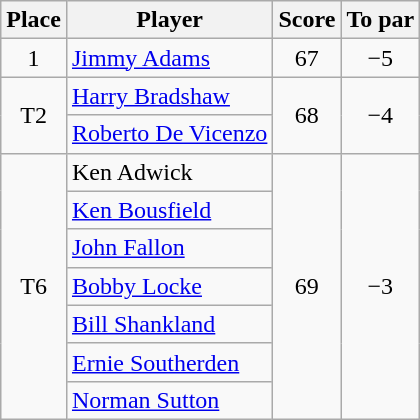<table class="wikitable">
<tr>
<th>Place</th>
<th>Player</th>
<th>Score</th>
<th>To par</th>
</tr>
<tr>
<td align="center">1</td>
<td> <a href='#'>Jimmy Adams</a></td>
<td align="center">67</td>
<td align="center">−5</td>
</tr>
<tr>
<td rowspan=2 align="center">T2</td>
<td> <a href='#'>Harry Bradshaw</a></td>
<td rowspan=2 align="center">68</td>
<td rowspan=2 align="center">−4</td>
</tr>
<tr>
<td> <a href='#'>Roberto De Vicenzo</a></td>
</tr>
<tr>
<td rowspan=7 align="center">T6</td>
<td> Ken Adwick</td>
<td rowspan=7 align="center">69</td>
<td rowspan=7 align="center">−3</td>
</tr>
<tr>
<td> <a href='#'>Ken Bousfield</a></td>
</tr>
<tr>
<td> <a href='#'>John Fallon</a></td>
</tr>
<tr>
<td> <a href='#'>Bobby Locke</a></td>
</tr>
<tr>
<td> <a href='#'>Bill Shankland</a></td>
</tr>
<tr>
<td> <a href='#'>Ernie Southerden</a></td>
</tr>
<tr>
<td> <a href='#'>Norman Sutton</a></td>
</tr>
</table>
